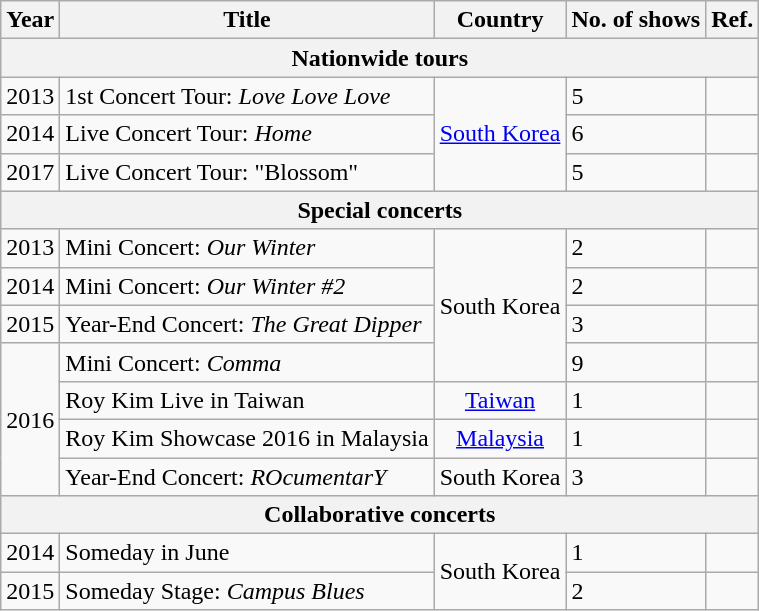<table class="wikitable">
<tr>
<th style="text-align:center;">Year</th>
<th style="text-align:center;">Title</th>
<th style="text-align:center;">Country</th>
<th style="text-align:center;">No. of shows</th>
<th style="text-align:center;">Ref.</th>
</tr>
<tr>
<th scope="col" style="text-align:center;" colspan="5">Nationwide tours</th>
</tr>
<tr>
<td>2013</td>
<td>1st Concert Tour: <em>Love Love Love</em></td>
<td style="text-align:center;" rowspan="3"><a href='#'>South Korea</a></td>
<td>5</td>
<td style="text-align:center;"></td>
</tr>
<tr>
<td>2014</td>
<td>Live Concert Tour: <em>Home</em></td>
<td>6</td>
<td style="text-align:center;"></td>
</tr>
<tr>
<td>2017</td>
<td>Live Concert Tour: "Blossom"</td>
<td>5</td>
</tr>
<tr>
<th scope="col" style="text-align:center;" colspan="5">Special concerts</th>
</tr>
<tr>
<td>2013</td>
<td>Mini Concert: <em>Our Winter</em></td>
<td style="text-align:center;" rowspan="4">South Korea</td>
<td>2</td>
<td style="text-align:center;"></td>
</tr>
<tr>
<td>2014</td>
<td>Mini Concert: <em>Our Winter #2</em></td>
<td>2</td>
<td style="text-align:center;"></td>
</tr>
<tr>
<td>2015</td>
<td>Year-End Concert: <em>The Great Dipper</em></td>
<td>3</td>
<td style="text-align:center;"></td>
</tr>
<tr>
<td rowspan="4">2016</td>
<td>Mini Concert: <em>Comma</em></td>
<td>9</td>
<td style="text-align:center;"></td>
</tr>
<tr>
<td>Roy Kim Live in Taiwan</td>
<td style="text-align:center;"><a href='#'>Taiwan</a></td>
<td>1</td>
<td style="text-align:center;"></td>
</tr>
<tr>
<td>Roy Kim Showcase 2016 in Malaysia</td>
<td style="text-align:center;"><a href='#'>Malaysia</a></td>
<td>1</td>
<td style="text-align:center;"></td>
</tr>
<tr>
<td>Year-End Concert: <em>ROcumentarY</em></td>
<td style="text-align:center;">South Korea</td>
<td>3</td>
<td style="text-align:center;"></td>
</tr>
<tr>
<th scope="col" style="text-align:center;" colspan="5">Collaborative concerts</th>
</tr>
<tr>
<td>2014</td>
<td>Someday in June<br></td>
<td style="text-align:center;" rowspan="2">South Korea</td>
<td>1</td>
<td style="text-align:center;"></td>
</tr>
<tr>
<td>2015</td>
<td>Someday Stage: <em>Campus Blues</em><br></td>
<td>2</td>
<td style="text-align:center;"></td>
</tr>
</table>
